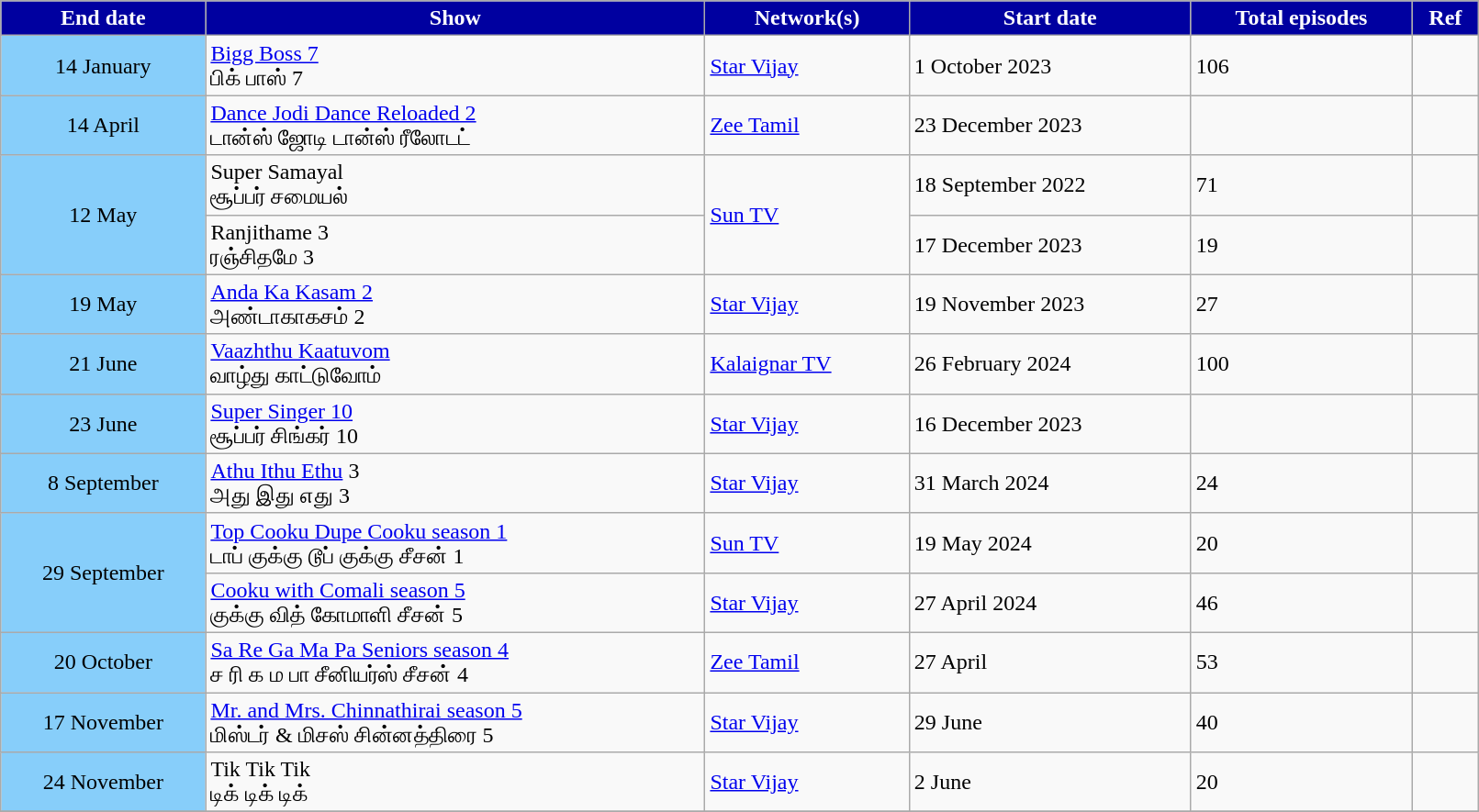<table class="wikitable" width="85%">
<tr>
<th scope="col" style ="background: #0000A0 ;color:white">End date</th>
<th scope="col" style ="background: #0000A0 ;color:white">Show</th>
<th scope="col" style ="background: #0000A0 ;color:white">Network(s)</th>
<th scope="col" style ="background: #0000A0 ;color:white">Start date</th>
<th scope="col" style ="background: #0000A0 ;color:white">Total episodes</th>
<th scope="col" style ="background: #0000A0 ;color:white">Ref</th>
</tr>
<tr>
<td rowspan=1 style="text-align:center; background:#87CEFA; textcolor:#000;">14 January</td>
<td><a href='#'>Bigg Boss 7</a> <br> பிக் பாஸ் 7</td>
<td><a href='#'>Star Vijay</a></td>
<td>1 October 2023</td>
<td>106</td>
<td></td>
</tr>
<tr>
<td rowspan=1 style="text-align:center; background:#87CEFA; textcolor:#000;">14 April</td>
<td><a href='#'>Dance Jodi Dance Reloaded 2</a> <br> டான்ஸ் ஜோடி டான்ஸ் ரீலோடட்</td>
<td><a href='#'>Zee Tamil</a></td>
<td>23 December 2023</td>
<td></td>
<td></td>
</tr>
<tr>
<td rowspan=2 style="text-align:center; background:#87CEFA; textcolor:#000;">12 May</td>
<td>Super Samayal <br> சூப்பர் சமையல்</td>
<td rowspan=2><a href='#'>Sun TV</a></td>
<td>18 September 2022</td>
<td>71</td>
<td></td>
</tr>
<tr>
<td>Ranjithame 3 <br> ரஞ்சிதமே 3</td>
<td>17 December 2023</td>
<td>19</td>
<td></td>
</tr>
<tr>
<td rowspan=1 style="text-align:center; background:#87CEFA; textcolor:#000;">19 May</td>
<td><a href='#'>Anda Ka Kasam 2</a> <br> அண்டாகாகசம் 2</td>
<td><a href='#'>Star Vijay</a></td>
<td>19 November 2023</td>
<td>27</td>
<td></td>
</tr>
<tr>
<td rowspan=1 style="text-align:center; background:#87CEFA; textcolor:#000;">21 June</td>
<td><a href='#'>Vaazhthu Kaatuvom</a> <br> வாழ்து காட்டுவோம்</td>
<td><a href='#'>Kalaignar TV</a></td>
<td>26 February 2024</td>
<td>100</td>
<td></td>
</tr>
<tr>
<td rowspan=1 style="text-align:center; background:#87CEFA; textcolor:#000;">23 June</td>
<td><a href='#'>Super Singer 10</a> <br> சூப்பர் சிங்கர் 10</td>
<td><a href='#'>Star Vijay</a></td>
<td>16 December 2023</td>
<td></td>
<td></td>
</tr>
<tr>
<td rowspan=1 style="text-align:center; background:#87CEFA; textcolor:#000;">8 September</td>
<td><a href='#'>Athu Ithu Ethu</a> 3 <br> அது இது எது 3</td>
<td><a href='#'>Star Vijay</a></td>
<td>31 March 2024</td>
<td>24</td>
<td></td>
</tr>
<tr>
<td rowspan=2 style="text-align:center; background:#87CEFA; textcolor:#000;">29 September</td>
<td><a href='#'>Top Cooku Dupe Cooku season 1</a> <br> டாப் குக்கு டூப் குக்கு சீசன் 1</td>
<td><a href='#'>Sun TV</a></td>
<td>19 May 2024</td>
<td>20</td>
<td></td>
</tr>
<tr>
<td><a href='#'>Cooku with Comali season 5</a> <br> குக்கு வித் கோமாளி சீசன் 5</td>
<td><a href='#'>Star Vijay</a></td>
<td>27 April 2024</td>
<td>46</td>
<td></td>
</tr>
<tr>
<td rowspan=1 style="text-align:center; background:#87CEFA; textcolor:#000;">20 October</td>
<td><a href='#'>Sa Re Ga Ma Pa Seniors season 4</a> <br> ச ரி க ம பா சீனியர்ஸ் சீசன் 4</td>
<td><a href='#'>Zee Tamil</a></td>
<td>27 April</td>
<td>53</td>
<td></td>
</tr>
<tr>
<td rowspan=1 style="text-align:center; background:#87CEFA; textcolor:#000;">17 November</td>
<td><a href='#'>Mr. and Mrs. Chinnathirai season 5</a> <br> மிஸ்டர் & மிசஸ் சின்னத்திரை 5</td>
<td><a href='#'>Star Vijay</a></td>
<td>29 June</td>
<td>40</td>
<td></td>
</tr>
<tr>
<td rowspan=1 style="text-align:center; background:#87CEFA; textcolor:#000;">24 November</td>
<td>Tik Tik Tik <br> டிக் டிக் டிக்</td>
<td><a href='#'>Star Vijay</a></td>
<td>2 June</td>
<td>20</td>
<td></td>
</tr>
<tr>
</tr>
</table>
